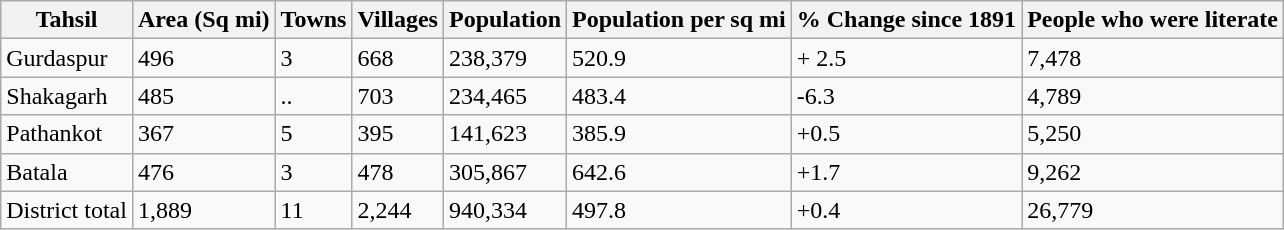<table class="wikitable">
<tr>
<th>Tahsil</th>
<th>Area (Sq mi)</th>
<th>Towns</th>
<th>Villages</th>
<th>Population</th>
<th>Population per sq mi</th>
<th>% Change since 1891</th>
<th>People who were literate</th>
</tr>
<tr>
<td>Gurdaspur</td>
<td>496</td>
<td>3</td>
<td>668</td>
<td>238,379</td>
<td>520.9</td>
<td>+ 2.5</td>
<td>7,478</td>
</tr>
<tr>
<td>Shakagarh</td>
<td>485</td>
<td>..</td>
<td>703</td>
<td>234,465</td>
<td>483.4</td>
<td>-6.3</td>
<td>4,789</td>
</tr>
<tr>
<td>Pathankot</td>
<td>367</td>
<td>5</td>
<td>395</td>
<td>141,623</td>
<td>385.9</td>
<td>+0.5</td>
<td>5,250</td>
</tr>
<tr>
<td>Batala</td>
<td>476</td>
<td>3</td>
<td>478</td>
<td>305,867</td>
<td>642.6</td>
<td>+1.7</td>
<td>9,262</td>
</tr>
<tr>
<td>District total</td>
<td>1,889</td>
<td>11</td>
<td>2,244</td>
<td>940,334</td>
<td>497.8</td>
<td>+0.4</td>
<td>26,779</td>
</tr>
</table>
